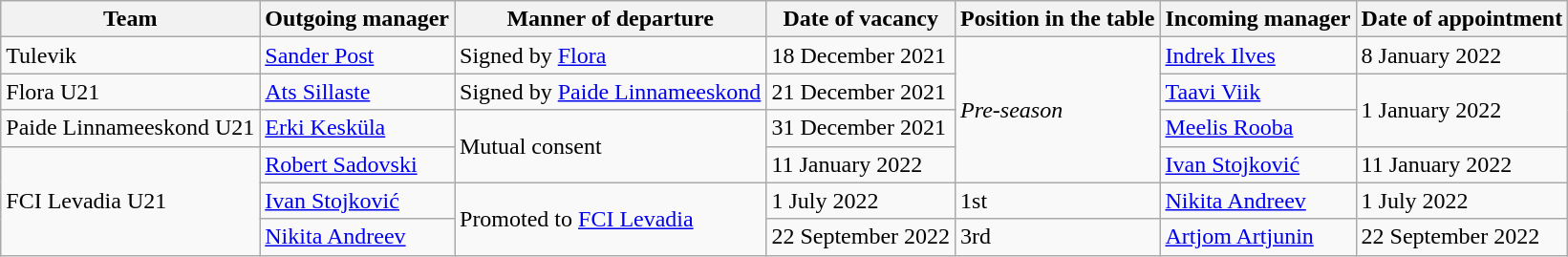<table class="wikitable">
<tr>
<th>Team</th>
<th>Outgoing manager</th>
<th>Manner of departure</th>
<th>Date of vacancy</th>
<th>Position in the table</th>
<th>Incoming manager</th>
<th>Date of appointment</th>
</tr>
<tr>
<td>Tulevik</td>
<td> <a href='#'>Sander Post</a></td>
<td>Signed by <a href='#'>Flora</a></td>
<td>18 December 2021</td>
<td rowspan=4><em>Pre-season</em></td>
<td> <a href='#'>Indrek Ilves</a></td>
<td>8 January 2022</td>
</tr>
<tr>
<td>Flora U21</td>
<td> <a href='#'>Ats Sillaste</a></td>
<td>Signed by <a href='#'>Paide Linnameeskond</a></td>
<td>21 December 2021</td>
<td> <a href='#'>Taavi Viik</a></td>
<td rowspan=2>1 January 2022</td>
</tr>
<tr>
<td>Paide Linnameeskond U21</td>
<td> <a href='#'>Erki Kesküla</a></td>
<td rowspan=2>Mutual consent</td>
<td>31 December 2021</td>
<td> <a href='#'>Meelis Rooba</a></td>
</tr>
<tr>
<td rowspan=3>FCI Levadia U21</td>
<td> <a href='#'>Robert Sadovski</a></td>
<td>11 January 2022</td>
<td> <a href='#'>Ivan Stojković</a></td>
<td>11 January 2022</td>
</tr>
<tr>
<td> <a href='#'>Ivan Stojković</a></td>
<td rowspan=2>Promoted to <a href='#'>FCI Levadia</a></td>
<td>1 July 2022</td>
<td>1st</td>
<td> <a href='#'>Nikita Andreev</a></td>
<td>1 July 2022</td>
</tr>
<tr>
<td> <a href='#'>Nikita Andreev</a></td>
<td>22 September 2022</td>
<td>3rd</td>
<td> <a href='#'>Artjom Artjunin</a></td>
<td>22 September 2022</td>
</tr>
</table>
